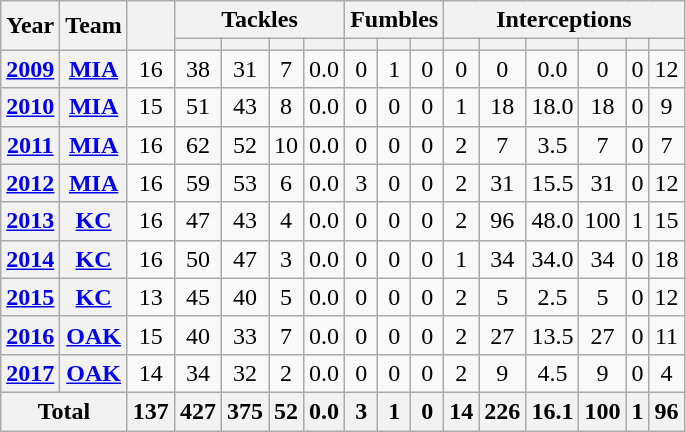<table class="wikitable" style="text-align:center;">
<tr>
<th rowspan="2">Year</th>
<th rowspan="2">Team</th>
<th rowspan="2"></th>
<th colspan="4">Tackles</th>
<th colspan="3">Fumbles</th>
<th colspan="6">Interceptions</th>
</tr>
<tr>
<th></th>
<th></th>
<th></th>
<th></th>
<th></th>
<th></th>
<th></th>
<th></th>
<th></th>
<th></th>
<th></th>
<th></th>
<th></th>
</tr>
<tr>
<th><a href='#'>2009</a></th>
<th><a href='#'>MIA</a></th>
<td>16</td>
<td>38</td>
<td>31</td>
<td>7</td>
<td>0.0</td>
<td>0</td>
<td>1</td>
<td>0</td>
<td>0</td>
<td>0</td>
<td>0.0</td>
<td>0</td>
<td>0</td>
<td>12</td>
</tr>
<tr>
<th><a href='#'>2010</a></th>
<th><a href='#'>MIA</a></th>
<td>15</td>
<td>51</td>
<td>43</td>
<td>8</td>
<td>0.0</td>
<td>0</td>
<td>0</td>
<td>0</td>
<td>1</td>
<td>18</td>
<td>18.0</td>
<td>18</td>
<td>0</td>
<td>9</td>
</tr>
<tr>
<th><a href='#'>2011</a></th>
<th><a href='#'>MIA</a></th>
<td>16</td>
<td>62</td>
<td>52</td>
<td>10</td>
<td>0.0</td>
<td>0</td>
<td>0</td>
<td>0</td>
<td>2</td>
<td>7</td>
<td>3.5</td>
<td>7</td>
<td>0</td>
<td>7</td>
</tr>
<tr>
<th><a href='#'>2012</a></th>
<th><a href='#'>MIA</a></th>
<td>16</td>
<td>59</td>
<td>53</td>
<td>6</td>
<td>0.0</td>
<td>3</td>
<td>0</td>
<td>0</td>
<td>2</td>
<td>31</td>
<td>15.5</td>
<td>31</td>
<td>0</td>
<td>12</td>
</tr>
<tr>
<th><a href='#'>2013</a></th>
<th><a href='#'>KC</a></th>
<td>16</td>
<td>47</td>
<td>43</td>
<td>4</td>
<td>0.0</td>
<td>0</td>
<td>0</td>
<td>0</td>
<td>2</td>
<td>96</td>
<td>48.0</td>
<td>100</td>
<td>1</td>
<td>15</td>
</tr>
<tr>
<th><a href='#'>2014</a></th>
<th><a href='#'>KC</a></th>
<td>16</td>
<td>50</td>
<td>47</td>
<td>3</td>
<td>0.0</td>
<td>0</td>
<td>0</td>
<td>0</td>
<td>1</td>
<td>34</td>
<td>34.0</td>
<td>34</td>
<td>0</td>
<td>18</td>
</tr>
<tr>
<th><a href='#'>2015</a></th>
<th><a href='#'>KC</a></th>
<td>13</td>
<td>45</td>
<td>40</td>
<td>5</td>
<td>0.0</td>
<td>0</td>
<td>0</td>
<td>0</td>
<td>2</td>
<td>5</td>
<td>2.5</td>
<td>5</td>
<td>0</td>
<td>12</td>
</tr>
<tr>
<th><a href='#'>2016</a></th>
<th><a href='#'>OAK</a></th>
<td>15</td>
<td>40</td>
<td>33</td>
<td>7</td>
<td>0.0</td>
<td>0</td>
<td>0</td>
<td>0</td>
<td>2</td>
<td>27</td>
<td>13.5</td>
<td>27</td>
<td>0</td>
<td>11</td>
</tr>
<tr>
<th><a href='#'>2017</a></th>
<th><a href='#'>OAK</a></th>
<td>14</td>
<td>34</td>
<td>32</td>
<td>2</td>
<td>0.0</td>
<td>0</td>
<td>0</td>
<td>0</td>
<td>2</td>
<td>9</td>
<td>4.5</td>
<td>9</td>
<td>0</td>
<td>4</td>
</tr>
<tr>
<th colspan="2">Total</th>
<th>137</th>
<th>427</th>
<th>375</th>
<th>52</th>
<th>0.0</th>
<th>3</th>
<th>1</th>
<th>0</th>
<th>14</th>
<th>226</th>
<th>16.1</th>
<th>100</th>
<th>1</th>
<th>96</th>
</tr>
</table>
